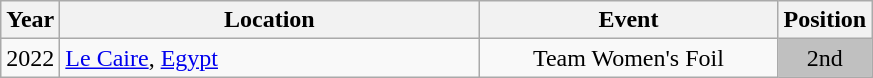<table class="wikitable" style="text-align:center;">
<tr>
<th>Year</th>
<th style="width:17em">Location</th>
<th style="width:12em">Event</th>
<th>Position</th>
</tr>
<tr>
<td>2022</td>
<td rowspan="1" align="left"> <a href='#'>Le Caire</a>, <a href='#'>Egypt</a></td>
<td>Team Women's Foil</td>
<td bgcolor="silver">2nd</td>
</tr>
</table>
